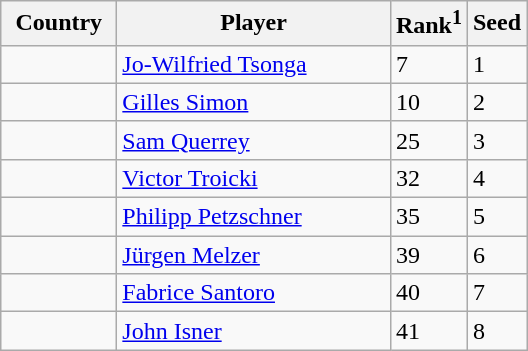<table class="sortable wikitable">
<tr>
<th width="70">Country</th>
<th width="175">Player</th>
<th>Rank<sup>1</sup></th>
<th>Seed</th>
</tr>
<tr>
<td></td>
<td><a href='#'>Jo-Wilfried Tsonga</a></td>
<td>7</td>
<td>1</td>
</tr>
<tr>
<td></td>
<td><a href='#'>Gilles Simon</a></td>
<td>10</td>
<td>2</td>
</tr>
<tr>
<td></td>
<td><a href='#'>Sam Querrey</a></td>
<td>25</td>
<td>3</td>
</tr>
<tr>
<td></td>
<td><a href='#'>Victor Troicki</a></td>
<td>32</td>
<td>4</td>
</tr>
<tr>
<td></td>
<td><a href='#'>Philipp Petzschner</a></td>
<td>35</td>
<td>5</td>
</tr>
<tr>
<td></td>
<td><a href='#'>Jürgen Melzer</a></td>
<td>39</td>
<td>6</td>
</tr>
<tr>
<td></td>
<td><a href='#'>Fabrice Santoro</a></td>
<td>40</td>
<td>7</td>
</tr>
<tr>
<td></td>
<td><a href='#'>John Isner</a></td>
<td>41</td>
<td>8</td>
</tr>
</table>
